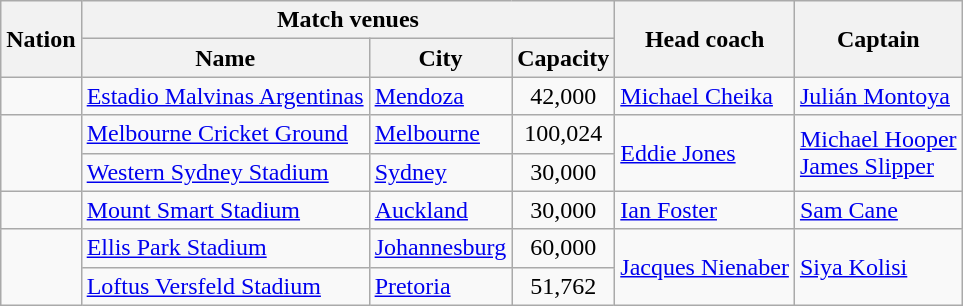<table class="wikitable">
<tr>
<th rowspan="2">Nation</th>
<th colspan="3">Match venues</th>
<th rowspan="2">Head coach</th>
<th rowspan="2">Captain</th>
</tr>
<tr>
<th>Name</th>
<th>City</th>
<th>Capacity</th>
</tr>
<tr>
<td></td>
<td><a href='#'>Estadio Malvinas Argentinas</a></td>
<td><a href='#'>Mendoza</a></td>
<td align=center>42,000</td>
<td> <a href='#'>Michael Cheika</a></td>
<td><a href='#'>Julián Montoya</a></td>
</tr>
<tr>
<td rowspan="2"></td>
<td><a href='#'>Melbourne Cricket Ground</a></td>
<td><a href='#'>Melbourne</a></td>
<td align=center>100,024</td>
<td rowspan="2"> <a href='#'>Eddie Jones</a></td>
<td rowspan="2"><a href='#'>Michael Hooper</a><br><a href='#'>James Slipper</a></td>
</tr>
<tr>
<td><a href='#'>Western Sydney Stadium</a></td>
<td><a href='#'>Sydney</a></td>
<td align=center>30,000</td>
</tr>
<tr>
<td></td>
<td><a href='#'>Mount Smart Stadium</a></td>
<td><a href='#'>Auckland</a></td>
<td align=center>30,000</td>
<td> <a href='#'>Ian Foster</a></td>
<td><a href='#'>Sam Cane</a></td>
</tr>
<tr>
<td rowspan=2></td>
<td><a href='#'>Ellis Park Stadium</a></td>
<td><a href='#'>Johannesburg</a></td>
<td align=center>60,000</td>
<td rowspan=2> <a href='#'>Jacques Nienaber</a></td>
<td rowspan=2><a href='#'>Siya Kolisi</a></td>
</tr>
<tr>
<td><a href='#'>Loftus Versfeld Stadium</a></td>
<td><a href='#'>Pretoria</a></td>
<td align=center>51,762</td>
</tr>
</table>
